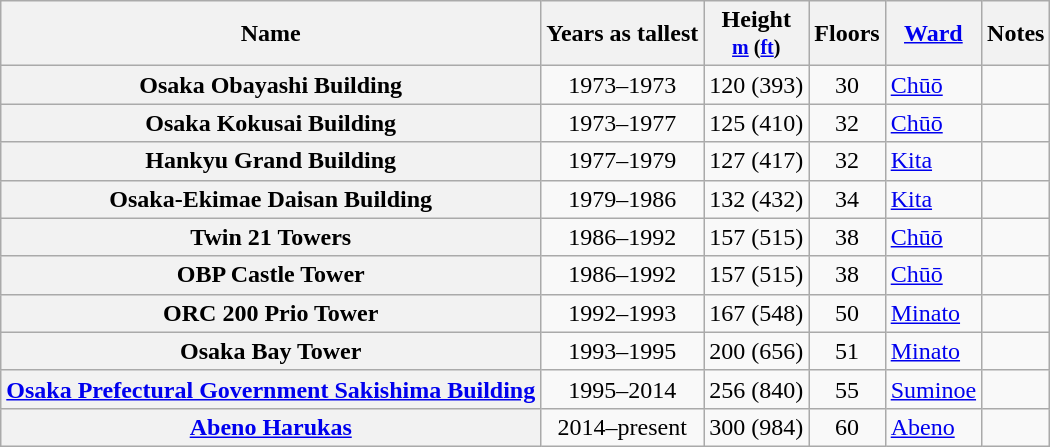<table class="wikitable sortable plainrowheaders">
<tr>
<th scope="col">Name</th>
<th scope="col">Years as tallest</th>
<th scope="col">Height<br><small><a href='#'>m</a> (<a href='#'>ft</a>)</small></th>
<th scope="col">Floors</th>
<th scope="col"><a href='#'>Ward</a></th>
<th scope="col" class="unsortable">Notes</th>
</tr>
<tr>
<th scope="row">Osaka Obayashi Building</th>
<td align="center">1973–1973</td>
<td align="center">120 (393)</td>
<td align="center">30</td>
<td><a href='#'>Chūō</a></td>
<td></td>
</tr>
<tr>
<th scope="row">Osaka Kokusai Building</th>
<td align="center">1973–1977</td>
<td align="center">125 (410)</td>
<td align="center">32</td>
<td><a href='#'>Chūō</a></td>
<td></td>
</tr>
<tr>
<th scope="row">Hankyu Grand Building</th>
<td align="center">1977–1979</td>
<td align="center">127 (417)</td>
<td align="center">32</td>
<td><a href='#'>Kita</a></td>
<td></td>
</tr>
<tr>
<th scope="row">Osaka-Ekimae Daisan Building</th>
<td align="center">1979–1986</td>
<td align="center">132 (432)</td>
<td align="center">34</td>
<td><a href='#'>Kita</a></td>
<td></td>
</tr>
<tr>
<th scope="row">Twin 21 Towers</th>
<td align="center">1986–1992</td>
<td align="center">157 (515)</td>
<td align="center">38</td>
<td><a href='#'>Chūō</a></td>
<td></td>
</tr>
<tr>
<th scope="row">OBP Castle Tower</th>
<td align="center">1986–1992</td>
<td align="center">157 (515)</td>
<td align="center">38</td>
<td><a href='#'>Chūō</a></td>
<td></td>
</tr>
<tr>
<th scope="row">ORC 200 Prio Tower</th>
<td align="center">1992–1993</td>
<td align="center">167 (548)</td>
<td align="center">50</td>
<td><a href='#'>Minato</a></td>
<td></td>
</tr>
<tr>
<th scope="row">Osaka Bay Tower</th>
<td align="center">1993–1995</td>
<td align="center">200 (656)</td>
<td align="center">51</td>
<td><a href='#'>Minato</a></td>
<td></td>
</tr>
<tr>
<th scope="row"><a href='#'>Osaka Prefectural Government Sakishima Building</a></th>
<td align="center">1995–2014</td>
<td align="center">256 (840)</td>
<td align="center">55</td>
<td><a href='#'>Suminoe</a></td>
<td></td>
</tr>
<tr>
<th scope="row"><a href='#'>Abeno Harukas</a></th>
<td align="center">2014–present</td>
<td align="center">300 (984)</td>
<td align="center">60</td>
<td><a href='#'>Abeno</a></td>
<td></td>
</tr>
</table>
